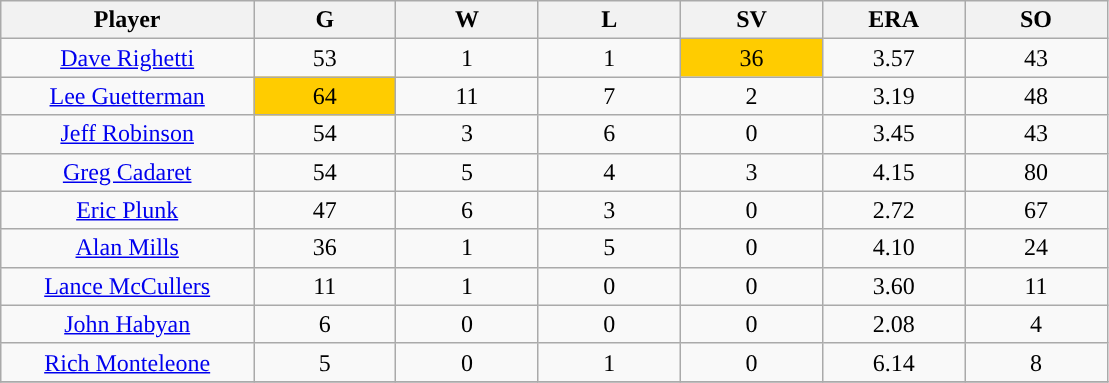<table class="wikitable sortable">
<tr>
<th bgcolor="#DDDDFF" width="16%">Player</th>
<th bgcolor="#DDDDFF" width="9%">G</th>
<th bgcolor="#DDDDFF" width="9%">W</th>
<th bgcolor="#DDDDFF" width="9%">L</th>
<th bgcolor="#DDDDFF" width="9%">SV</th>
<th bgcolor="#DDDDFF" width="9%">ERA</th>
<th bgcolor="#DDDDFF" width="9%">SO</th>
</tr>
<tr align="center">
<td><a href='#'>Dave Righetti</a></td>
<td>53</td>
<td>1</td>
<td>1</td>
<td style="background:#fc0;">36</td>
<td>3.57</td>
<td>43</td>
</tr>
<tr align="center">
<td><a href='#'>Lee Guetterman</a></td>
<td style="background:#fc0;">64</td>
<td>11</td>
<td>7</td>
<td>2</td>
<td>3.19</td>
<td>48</td>
</tr>
<tr align="center">
<td><a href='#'>Jeff Robinson</a></td>
<td>54</td>
<td>3</td>
<td>6</td>
<td>0</td>
<td>3.45</td>
<td>43</td>
</tr>
<tr align="center">
<td><a href='#'>Greg Cadaret</a></td>
<td>54</td>
<td>5</td>
<td>4</td>
<td>3</td>
<td>4.15</td>
<td>80</td>
</tr>
<tr align="center">
<td><a href='#'>Eric Plunk</a></td>
<td>47</td>
<td>6</td>
<td>3</td>
<td>0</td>
<td>2.72</td>
<td>67</td>
</tr>
<tr align="center">
<td><a href='#'>Alan Mills</a></td>
<td>36</td>
<td>1</td>
<td>5</td>
<td>0</td>
<td>4.10</td>
<td>24</td>
</tr>
<tr align="center">
<td><a href='#'>Lance McCullers</a></td>
<td>11</td>
<td>1</td>
<td>0</td>
<td>0</td>
<td>3.60</td>
<td>11</td>
</tr>
<tr align="center">
<td><a href='#'>John Habyan</a></td>
<td>6</td>
<td>0</td>
<td>0</td>
<td>0</td>
<td>2.08</td>
<td>4</td>
</tr>
<tr align=center>
<td><a href='#'>Rich Monteleone</a></td>
<td>5</td>
<td>0</td>
<td>1</td>
<td>0</td>
<td>6.14</td>
<td>8</td>
</tr>
<tr align="center">
</tr>
</table>
